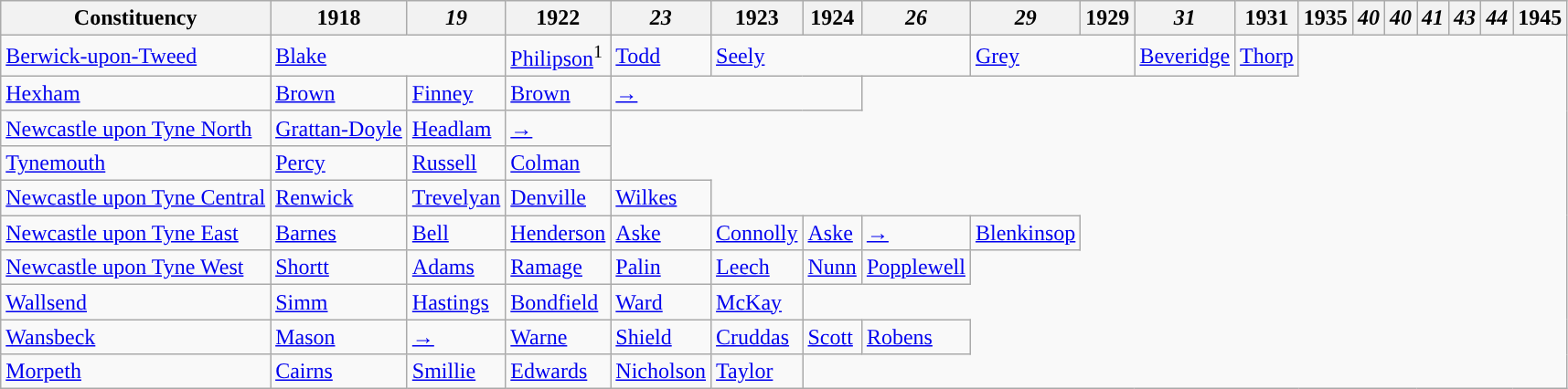<table class="wikitable">
<tr>
<th>Constituency</th>
<th>1918</th>
<th><em>19</em></th>
<th>1922</th>
<th><em>23</em></th>
<th>1923</th>
<th>1924</th>
<th><em>26</em></th>
<th><em>29</em></th>
<th>1929</th>
<th><em>31</em></th>
<th>1931</th>
<th>1935</th>
<th><em>40</em></th>
<th><em>40</em></th>
<th><em>41</em></th>
<th><em>43</em></th>
<th><em>44</em></th>
<th>1945</th>
</tr>
<tr>
<td><a href='#'>Berwick-upon-Tweed</a></td>
<td colspan="2"><a href='#'>Blake</a></td>
<td><a href='#'>Philipson</a><sup>1</sup></td>
<td><a href='#'>Todd</a></td>
<td colspan="3"><a href='#'>Seely</a></td>
<td colspan="2"><a href='#'>Grey</a></td>
<td><a href='#'>Beveridge</a></td>
<td><a href='#'>Thorp</a></td>
</tr>
<tr>
<td><a href='#'>Hexham</a></td>
<td><a href='#'>Brown</a></td>
<td><a href='#'>Finney</a></td>
<td><a href='#'>Brown</a></td>
<td colspan="3"><a href='#'>→</a></td>
</tr>
<tr>
<td><a href='#'>Newcastle upon Tyne North</a></td>
<td><a href='#'>Grattan-Doyle</a></td>
<td><a href='#'>Headlam</a></td>
<td><a href='#'>→</a></td>
</tr>
<tr>
<td><a href='#'>Tynemouth</a></td>
<td><a href='#'>Percy</a></td>
<td><a href='#'>Russell</a></td>
<td><a href='#'>Colman</a></td>
</tr>
<tr>
<td><a href='#'>Newcastle upon Tyne Central</a></td>
<td><a href='#'>Renwick</a></td>
<td><a href='#'>Trevelyan</a></td>
<td><a href='#'>Denville</a></td>
<td><a href='#'>Wilkes</a></td>
</tr>
<tr>
<td><a href='#'>Newcastle upon Tyne East</a></td>
<td><a href='#'>Barnes</a></td>
<td><a href='#'>Bell</a></td>
<td><a href='#'>Henderson</a></td>
<td><a href='#'>Aske</a></td>
<td><a href='#'>Connolly</a></td>
<td><a href='#'>Aske</a></td>
<td><a href='#'>→</a></td>
<td><a href='#'>Blenkinsop</a></td>
</tr>
<tr>
<td><a href='#'>Newcastle upon Tyne West</a></td>
<td><a href='#'>Shortt</a></td>
<td><a href='#'>Adams</a></td>
<td><a href='#'>Ramage</a></td>
<td><a href='#'>Palin</a></td>
<td><a href='#'>Leech</a></td>
<td><a href='#'>Nunn</a></td>
<td><a href='#'>Popplewell</a></td>
</tr>
<tr>
<td><a href='#'>Wallsend</a></td>
<td><a href='#'>Simm</a></td>
<td><a href='#'>Hastings</a></td>
<td><a href='#'>Bondfield</a></td>
<td><a href='#'>Ward</a></td>
<td><a href='#'>McKay</a></td>
</tr>
<tr>
<td><a href='#'>Wansbeck</a></td>
<td><a href='#'>Mason</a></td>
<td><a href='#'>→</a></td>
<td><a href='#'>Warne</a></td>
<td><a href='#'>Shield</a></td>
<td><a href='#'>Cruddas</a></td>
<td><a href='#'>Scott</a></td>
<td><a href='#'>Robens</a></td>
</tr>
<tr>
<td><a href='#'>Morpeth</a></td>
<td><a href='#'>Cairns</a></td>
<td><a href='#'>Smillie</a></td>
<td><a href='#'>Edwards</a></td>
<td><a href='#'>Nicholson</a></td>
<td><a href='#'>Taylor</a></td>
</tr>
</table>
